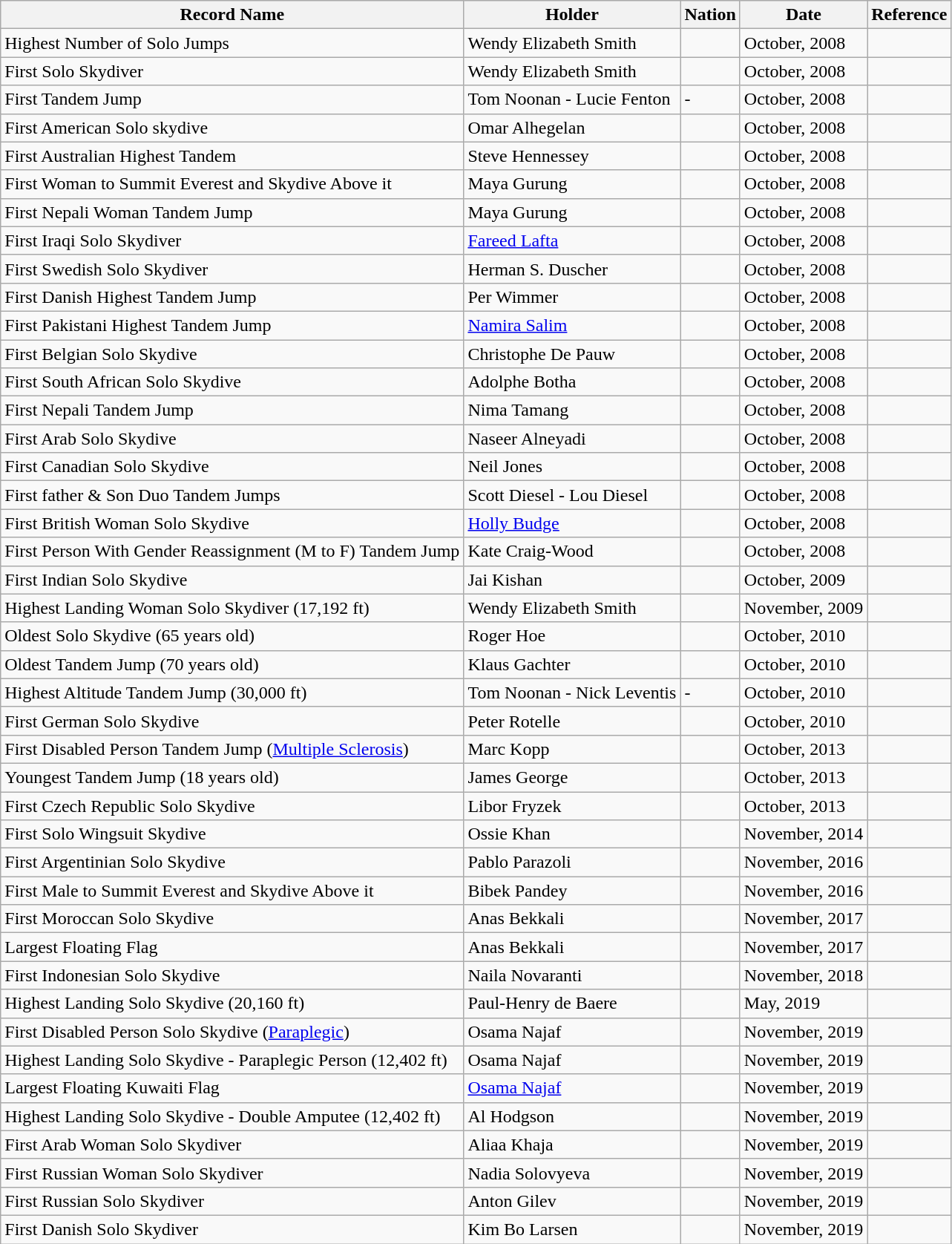<table class="wikitable">
<tr>
<th>Record Name</th>
<th>Holder</th>
<th>Nation</th>
<th>Date</th>
<th>Reference</th>
</tr>
<tr>
<td>Highest Number of Solo Jumps</td>
<td>Wendy Elizabeth Smith</td>
<td></td>
<td>October, 2008</td>
<td></td>
</tr>
<tr>
<td>First Solo Skydiver</td>
<td>Wendy Elizabeth Smith</td>
<td></td>
<td>October, 2008</td>
<td></td>
</tr>
<tr>
<td>First Tandem Jump</td>
<td>Tom Noonan - Lucie Fenton</td>
<td> - </td>
<td>October, 2008</td>
<td></td>
</tr>
<tr>
<td>First American Solo skydive</td>
<td>Omar Alhegelan</td>
<td></td>
<td>October, 2008</td>
<td></td>
</tr>
<tr>
<td>First Australian Highest Tandem</td>
<td>Steve Hennessey</td>
<td></td>
<td>October, 2008</td>
<td></td>
</tr>
<tr>
<td>First Woman to Summit Everest and Skydive Above it</td>
<td>Maya Gurung</td>
<td></td>
<td>October, 2008</td>
<td></td>
</tr>
<tr>
<td>First Nepali Woman Tandem Jump</td>
<td>Maya Gurung</td>
<td></td>
<td>October, 2008</td>
<td></td>
</tr>
<tr>
<td>First Iraqi Solo Skydiver</td>
<td><a href='#'>Fareed Lafta</a></td>
<td></td>
<td>October, 2008</td>
<td></td>
</tr>
<tr>
<td>First Swedish Solo Skydiver</td>
<td>Herman S. Duscher</td>
<td></td>
<td>October, 2008</td>
<td></td>
</tr>
<tr>
<td>First Danish Highest Tandem Jump</td>
<td>Per Wimmer</td>
<td></td>
<td>October, 2008</td>
<td></td>
</tr>
<tr>
<td>First Pakistani Highest Tandem Jump</td>
<td><a href='#'>Namira Salim</a></td>
<td></td>
<td>October, 2008</td>
<td></td>
</tr>
<tr>
<td>First Belgian Solo Skydive</td>
<td>Christophe De Pauw</td>
<td></td>
<td>October, 2008</td>
<td></td>
</tr>
<tr>
<td>First South African Solo Skydive</td>
<td>Adolphe Botha</td>
<td></td>
<td>October, 2008</td>
<td></td>
</tr>
<tr>
<td>First Nepali Tandem Jump</td>
<td>Nima Tamang</td>
<td></td>
<td>October, 2008</td>
<td></td>
</tr>
<tr>
<td>First Arab Solo Skydive</td>
<td>Naseer Alneyadi</td>
<td></td>
<td>October, 2008</td>
<td></td>
</tr>
<tr>
<td>First Canadian Solo Skydive</td>
<td>Neil Jones</td>
<td></td>
<td>October, 2008</td>
<td></td>
</tr>
<tr>
<td>First father & Son Duo Tandem Jumps</td>
<td>Scott Diesel - Lou Diesel</td>
<td></td>
<td>October, 2008</td>
<td></td>
</tr>
<tr>
<td>First British Woman Solo Skydive</td>
<td><a href='#'>Holly Budge</a></td>
<td></td>
<td>October, 2008</td>
<td></td>
</tr>
<tr>
<td>First Person With Gender Reassignment (M to F) Tandem Jump</td>
<td>Kate Craig-Wood</td>
<td></td>
<td>October, 2008</td>
<td></td>
</tr>
<tr>
<td>First Indian Solo Skydive</td>
<td>Jai Kishan</td>
<td></td>
<td>October, 2009</td>
<td></td>
</tr>
<tr>
<td>Highest Landing Woman Solo Skydiver (17,192 ft)</td>
<td>Wendy Elizabeth Smith</td>
<td></td>
<td>November, 2009</td>
<td></td>
</tr>
<tr>
<td>Oldest Solo Skydive (65 years old)</td>
<td>Roger Hoe</td>
<td></td>
<td>October, 2010</td>
<td></td>
</tr>
<tr>
<td>Oldest Tandem Jump (70 years old)</td>
<td>Klaus Gachter</td>
<td></td>
<td>October, 2010</td>
<td></td>
</tr>
<tr>
<td>Highest Altitude Tandem Jump (30,000 ft)</td>
<td>Tom Noonan - Nick Leventis</td>
<td> - </td>
<td>October, 2010</td>
<td></td>
</tr>
<tr>
<td>First German Solo Skydive</td>
<td>Peter Rotelle</td>
<td></td>
<td>October, 2010</td>
<td></td>
</tr>
<tr>
<td>First Disabled Person Tandem Jump (<a href='#'>Multiple Sclerosis</a>)</td>
<td>Marc Kopp</td>
<td></td>
<td>October, 2013</td>
<td></td>
</tr>
<tr>
<td>Youngest Tandem Jump (18 years old)</td>
<td>James George</td>
<td></td>
<td>October, 2013</td>
<td></td>
</tr>
<tr>
<td>First Czech Republic Solo Skydive</td>
<td>Libor Fryzek</td>
<td></td>
<td>October, 2013</td>
<td></td>
</tr>
<tr>
<td>First Solo Wingsuit Skydive</td>
<td>Ossie Khan</td>
<td></td>
<td>November, 2014</td>
<td></td>
</tr>
<tr>
<td>First Argentinian Solo Skydive</td>
<td>Pablo Parazoli</td>
<td></td>
<td>November, 2016</td>
<td></td>
</tr>
<tr>
<td>First Male to Summit Everest and Skydive Above it</td>
<td>Bibek Pandey</td>
<td></td>
<td>November, 2016</td>
<td></td>
</tr>
<tr>
<td>First Moroccan Solo Skydive</td>
<td>Anas Bekkali</td>
<td></td>
<td>November, 2017</td>
<td></td>
</tr>
<tr>
<td>Largest Floating Flag</td>
<td>Anas Bekkali</td>
<td></td>
<td>November, 2017</td>
<td></td>
</tr>
<tr>
<td>First Indonesian Solo Skydive</td>
<td>Naila Novaranti</td>
<td></td>
<td>November, 2018</td>
<td></td>
</tr>
<tr>
<td>Highest Landing Solo Skydive (20,160 ft)</td>
<td>Paul-Henry de Baere</td>
<td></td>
<td>May, 2019</td>
<td></td>
</tr>
<tr>
<td>First Disabled Person Solo Skydive (<a href='#'>Paraplegic</a>)</td>
<td>Osama Najaf</td>
<td></td>
<td>November, 2019</td>
<td></td>
</tr>
<tr>
<td>Highest Landing Solo Skydive - Paraplegic Person (12,402 ft)</td>
<td>Osama Najaf</td>
<td></td>
<td>November, 2019</td>
<td></td>
</tr>
<tr>
<td>Largest Floating Kuwaiti Flag</td>
<td><a href='#'>Osama Najaf</a></td>
<td></td>
<td>November, 2019</td>
<td></td>
</tr>
<tr>
<td>Highest Landing Solo Skydive - Double Amputee (12,402 ft)</td>
<td>Al Hodgson</td>
<td></td>
<td>November, 2019</td>
<td></td>
</tr>
<tr>
<td>First Arab Woman Solo Skydiver</td>
<td>Aliaa Khaja</td>
<td></td>
<td>November, 2019</td>
<td></td>
</tr>
<tr>
<td>First Russian Woman Solo Skydiver</td>
<td>Nadia Solovyeva</td>
<td></td>
<td>November, 2019</td>
<td></td>
</tr>
<tr>
<td>First Russian Solo Skydiver</td>
<td>Anton Gilev</td>
<td></td>
<td>November, 2019</td>
<td></td>
</tr>
<tr>
<td>First Danish Solo Skydiver</td>
<td>Kim Bo Larsen</td>
<td></td>
<td>November, 2019</td>
<td></td>
</tr>
</table>
